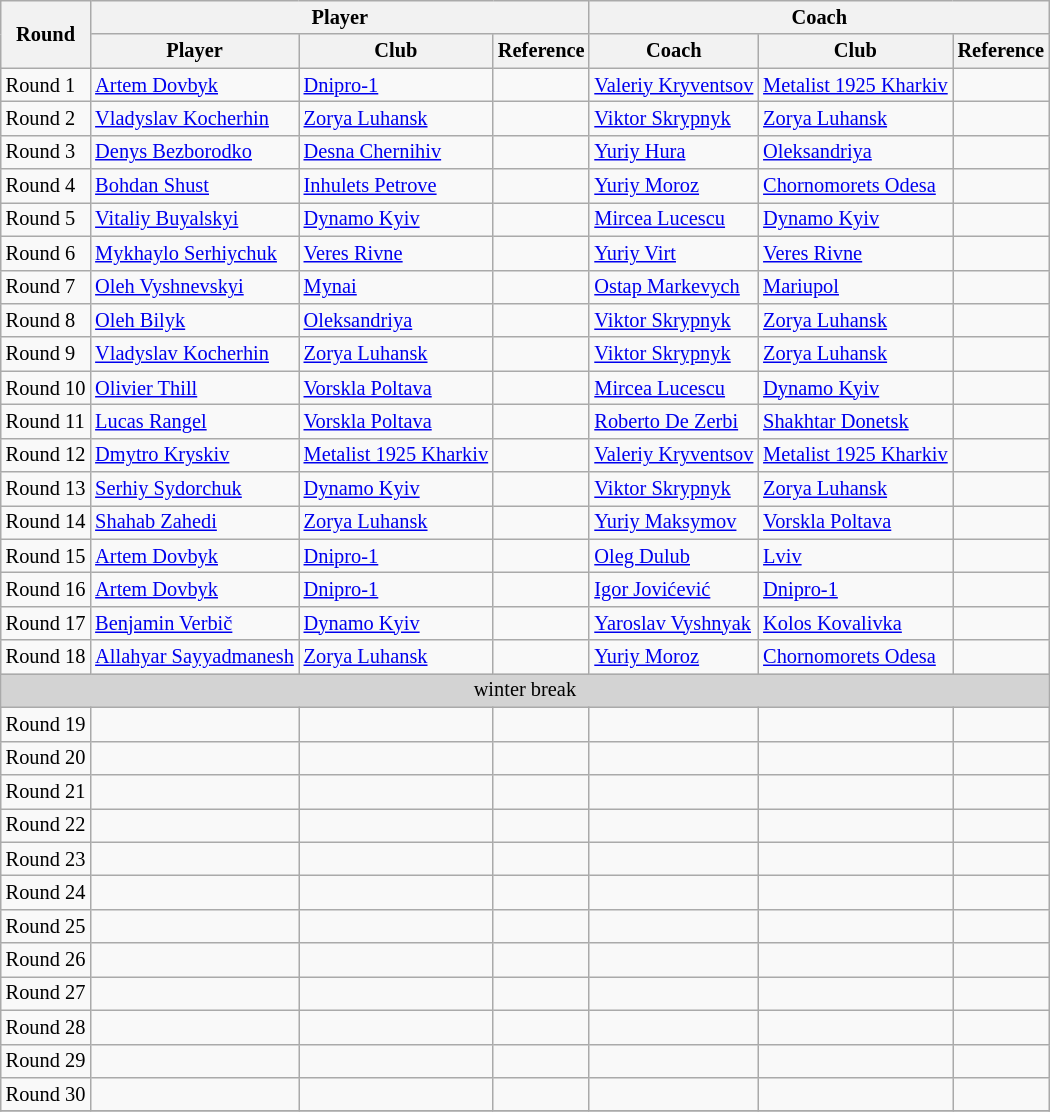<table class="wikitable collapsible autocollapse" style="text-align:left; font-size:85%">
<tr>
<th rowspan="2">Round</th>
<th colspan="3">Player</th>
<th colspan="3">Coach</th>
</tr>
<tr>
<th>Player</th>
<th>Club</th>
<th>Reference</th>
<th>Coach</th>
<th>Club</th>
<th>Reference</th>
</tr>
<tr>
<td>Round 1</td>
<td> <a href='#'>Artem Dovbyk</a></td>
<td><a href='#'>Dnipro-1</a></td>
<td align=center></td>
<td> <a href='#'>Valeriy Kryventsov</a></td>
<td><a href='#'>Metalist 1925 Kharkiv</a></td>
<td align=center></td>
</tr>
<tr>
<td>Round 2</td>
<td> <a href='#'>Vladyslav Kocherhin</a></td>
<td><a href='#'>Zorya Luhansk</a></td>
<td align=center></td>
<td> <a href='#'>Viktor Skrypnyk</a></td>
<td><a href='#'>Zorya Luhansk</a></td>
<td align=center></td>
</tr>
<tr>
<td>Round 3</td>
<td> <a href='#'>Denys Bezborodko</a></td>
<td><a href='#'>Desna Chernihiv</a></td>
<td align=center></td>
<td> <a href='#'>Yuriy Hura</a></td>
<td><a href='#'>Oleksandriya</a></td>
<td align=center></td>
</tr>
<tr>
<td>Round 4</td>
<td> <a href='#'>Bohdan Shust</a></td>
<td><a href='#'>Inhulets Petrove</a></td>
<td align=center></td>
<td> <a href='#'>Yuriy Moroz</a></td>
<td><a href='#'>Chornomorets Odesa</a></td>
<td align=center></td>
</tr>
<tr>
<td>Round 5</td>
<td> <a href='#'>Vitaliy Buyalskyi</a></td>
<td><a href='#'>Dynamo Kyiv</a></td>
<td align=center></td>
<td> <a href='#'>Mircea Lucescu</a></td>
<td><a href='#'>Dynamo Kyiv</a></td>
<td align=center></td>
</tr>
<tr>
<td>Round 6</td>
<td> <a href='#'>Mykhaylo Serhiychuk</a></td>
<td><a href='#'>Veres Rivne</a></td>
<td align=center></td>
<td> <a href='#'>Yuriy Virt</a></td>
<td><a href='#'>Veres Rivne</a></td>
<td align=center></td>
</tr>
<tr>
<td>Round 7</td>
<td> <a href='#'>Oleh Vyshnevskyi</a></td>
<td><a href='#'>Mynai</a></td>
<td align=center></td>
<td> <a href='#'>Ostap Markevych</a></td>
<td><a href='#'>Mariupol</a></td>
<td align=center></td>
</tr>
<tr>
<td>Round 8</td>
<td> <a href='#'>Oleh Bilyk</a></td>
<td><a href='#'>Oleksandriya</a></td>
<td align=center></td>
<td> <a href='#'>Viktor Skrypnyk</a></td>
<td><a href='#'>Zorya Luhansk</a></td>
<td align=center></td>
</tr>
<tr>
<td>Round 9</td>
<td> <a href='#'>Vladyslav Kocherhin</a></td>
<td><a href='#'>Zorya Luhansk</a></td>
<td align=center></td>
<td> <a href='#'>Viktor Skrypnyk</a></td>
<td><a href='#'>Zorya Luhansk</a></td>
<td align=center></td>
</tr>
<tr>
<td>Round 10</td>
<td> <a href='#'>Olivier Thill</a></td>
<td><a href='#'>Vorskla Poltava</a></td>
<td align=center></td>
<td> <a href='#'>Mircea Lucescu</a></td>
<td><a href='#'>Dynamo Kyiv</a></td>
<td align=center></td>
</tr>
<tr>
<td>Round 11</td>
<td> <a href='#'>Lucas Rangel</a></td>
<td><a href='#'>Vorskla Poltava</a></td>
<td align=center></td>
<td> <a href='#'>Roberto De Zerbi</a></td>
<td><a href='#'>Shakhtar Donetsk</a></td>
<td align=center></td>
</tr>
<tr>
<td>Round 12</td>
<td> <a href='#'>Dmytro Kryskiv</a></td>
<td><a href='#'>Metalist 1925 Kharkiv</a></td>
<td align=center></td>
<td> <a href='#'>Valeriy Kryventsov</a></td>
<td><a href='#'>Metalist 1925 Kharkiv</a></td>
<td align=center></td>
</tr>
<tr>
<td>Round 13</td>
<td> <a href='#'>Serhiy Sydorchuk</a></td>
<td><a href='#'>Dynamo Kyiv</a></td>
<td align=center></td>
<td> <a href='#'>Viktor Skrypnyk</a></td>
<td><a href='#'>Zorya Luhansk</a></td>
<td align=center></td>
</tr>
<tr>
<td>Round 14</td>
<td> <a href='#'>Shahab Zahedi</a></td>
<td><a href='#'>Zorya Luhansk</a></td>
<td align=center></td>
<td> <a href='#'>Yuriy Maksymov</a></td>
<td><a href='#'>Vorskla Poltava</a></td>
<td align=center></td>
</tr>
<tr>
<td>Round 15</td>
<td> <a href='#'>Artem Dovbyk</a></td>
<td><a href='#'>Dnipro-1</a></td>
<td align=center></td>
<td> <a href='#'>Oleg Dulub</a></td>
<td><a href='#'>Lviv</a></td>
<td align=center></td>
</tr>
<tr>
<td>Round 16</td>
<td> <a href='#'>Artem Dovbyk</a></td>
<td><a href='#'>Dnipro-1</a></td>
<td align=center></td>
<td> <a href='#'>Igor Jovićević</a></td>
<td><a href='#'>Dnipro-1</a></td>
<td align=center></td>
</tr>
<tr>
<td>Round 17</td>
<td> <a href='#'>Benjamin Verbič</a></td>
<td><a href='#'>Dynamo Kyiv</a></td>
<td align=center></td>
<td> <a href='#'>Yaroslav Vyshnyak</a></td>
<td><a href='#'>Kolos Kovalivka</a></td>
<td align=center></td>
</tr>
<tr>
<td>Round 18</td>
<td> <a href='#'>Allahyar Sayyadmanesh</a></td>
<td><a href='#'>Zorya Luhansk</a></td>
<td align=center></td>
<td> <a href='#'>Yuriy Moroz</a></td>
<td><a href='#'>Chornomorets Odesa</a></td>
<td align=center></td>
</tr>
<tr>
<td colspan=7 align=center bgcolor=lightgrey>winter break</td>
</tr>
<tr>
<td>Round 19</td>
<td></td>
<td></td>
<td align=center></td>
<td></td>
<td></td>
<td align=center></td>
</tr>
<tr>
<td>Round 20</td>
<td></td>
<td></td>
<td align=center></td>
<td></td>
<td></td>
<td align=center></td>
</tr>
<tr>
<td>Round 21</td>
<td></td>
<td></td>
<td align=center></td>
<td></td>
<td></td>
<td align=center></td>
</tr>
<tr>
<td>Round 22</td>
<td></td>
<td></td>
<td align=center></td>
<td></td>
<td></td>
<td align=center></td>
</tr>
<tr>
<td>Round 23</td>
<td></td>
<td></td>
<td align=center></td>
<td></td>
<td></td>
<td align=center></td>
</tr>
<tr>
<td>Round 24</td>
<td></td>
<td></td>
<td align=center></td>
<td></td>
<td></td>
<td align=center></td>
</tr>
<tr>
<td>Round 25</td>
<td></td>
<td></td>
<td align=center></td>
<td></td>
<td></td>
<td align=center></td>
</tr>
<tr>
<td>Round 26</td>
<td></td>
<td></td>
<td align=center></td>
<td></td>
<td></td>
<td align=center></td>
</tr>
<tr>
<td>Round 27</td>
<td></td>
<td></td>
<td align=center></td>
<td></td>
<td></td>
<td align=center></td>
</tr>
<tr>
<td>Round 28</td>
<td></td>
<td></td>
<td align=center></td>
<td></td>
<td></td>
<td align=center></td>
</tr>
<tr>
<td>Round 29</td>
<td></td>
<td></td>
<td align=center></td>
<td></td>
<td></td>
<td align=center></td>
</tr>
<tr>
<td>Round 30</td>
<td></td>
<td></td>
<td align=center></td>
<td></td>
<td></td>
<td align=center></td>
</tr>
<tr>
</tr>
</table>
